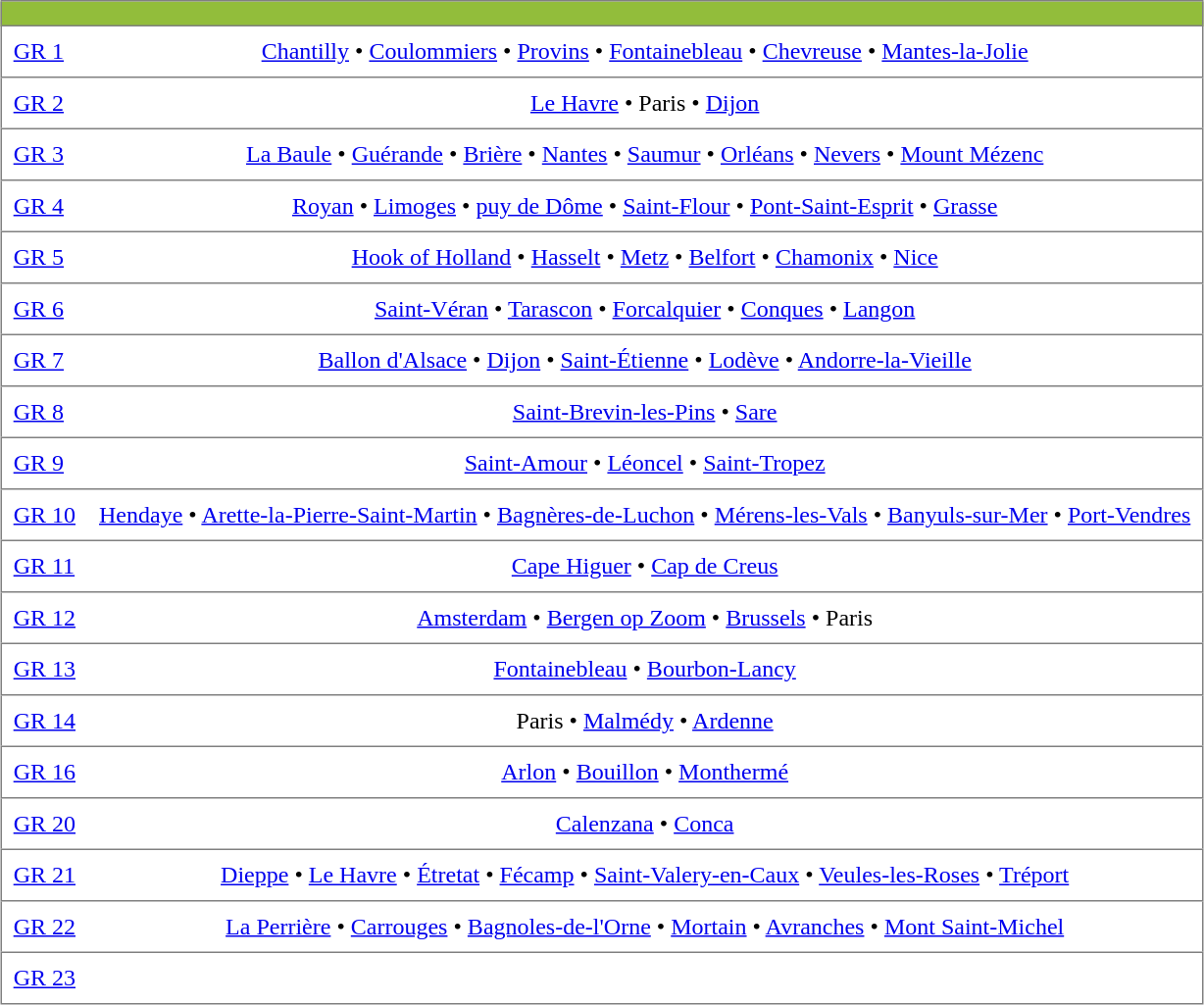<table align="center" cellpadding="8" cellspacing="3" style="border-collapse:collapse;" style="background-color:#F5FAEC" frame="box" rules="rows" rules="columns">
<tr bgcolor="#92BD3B">
<th><strong></strong></th>
<th><strong></strong></th>
</tr>
<tr>
<td><a href='#'>GR 1</a></td>
<td align="center"><a href='#'>Chantilly</a> • <a href='#'>Coulommiers</a> • <a href='#'>Provins</a> • <a href='#'>Fontainebleau</a> • <a href='#'>Chevreuse</a> • <a href='#'>Mantes-la-Jolie</a></td>
</tr>
<tr>
<td><a href='#'>GR 2</a></td>
<td align="center"><a href='#'>Le Havre</a> • Paris • <a href='#'>Dijon</a></td>
</tr>
<tr>
<td><a href='#'>GR 3</a></td>
<td align="center"><a href='#'>La Baule</a> • <a href='#'>Guérande</a> • <a href='#'>Brière</a> • <a href='#'>Nantes</a> • <a href='#'>Saumur</a> • <a href='#'>Orléans</a> • <a href='#'>Nevers</a> • <a href='#'>Mount Mézenc</a></td>
</tr>
<tr>
<td><a href='#'>GR 4</a></td>
<td align="center"><a href='#'>Royan</a> • <a href='#'>Limoges</a> • <a href='#'>puy de Dôme</a> • <a href='#'>Saint-Flour</a> • <a href='#'>Pont-Saint-Esprit</a> • <a href='#'>Grasse</a></td>
</tr>
<tr>
<td><a href='#'>GR 5</a></td>
<td align="center"><a href='#'>Hook of Holland</a> • <a href='#'>Hasselt</a> • <a href='#'>Metz</a> • <a href='#'>Belfort</a> • <a href='#'>Chamonix</a> • <a href='#'>Nice</a></td>
</tr>
<tr>
<td><a href='#'>GR 6</a></td>
<td align="center"><a href='#'>Saint-Véran</a> • <a href='#'>Tarascon</a> • <a href='#'>Forcalquier</a> • <a href='#'>Conques</a> • <a href='#'>Langon</a></td>
</tr>
<tr>
<td><a href='#'>GR 7</a></td>
<td align="center"><a href='#'>Ballon d'Alsace</a> • <a href='#'>Dijon</a> • <a href='#'>Saint-Étienne</a> • <a href='#'>Lodève</a> • <a href='#'>Andorre-la-Vieille</a></td>
</tr>
<tr>
<td><a href='#'>GR 8</a></td>
<td align="center"><a href='#'>Saint-Brevin-les-Pins</a> • <a href='#'>Sare</a></td>
</tr>
<tr>
<td><a href='#'>GR 9</a></td>
<td align="center"><a href='#'>Saint-Amour</a> • <a href='#'>Léoncel</a> • <a href='#'>Saint-Tropez</a></td>
</tr>
<tr>
<td><a href='#'>GR 10</a></td>
<td align="center"><a href='#'>Hendaye</a> • <a href='#'>Arette-la-Pierre-Saint-Martin</a> • <a href='#'>Bagnères-de-Luchon</a> • <a href='#'>Mérens-les-Vals</a> • <a href='#'>Banyuls-sur-Mer</a> •  <a href='#'>Port-Vendres</a></td>
</tr>
<tr>
<td><a href='#'>GR 11</a></td>
<td align="center"><a href='#'>Cape Higuer</a> • <a href='#'>Cap de Creus</a></td>
</tr>
<tr>
<td><a href='#'>GR 12</a></td>
<td align="center"><a href='#'>Amsterdam</a> • <a href='#'>Bergen op Zoom</a> • <a href='#'>Brussels</a> • Paris</td>
</tr>
<tr>
<td><a href='#'>GR 13</a></td>
<td align="center"><a href='#'>Fontainebleau</a> • <a href='#'>Bourbon-Lancy</a></td>
</tr>
<tr>
<td><a href='#'>GR 14</a></td>
<td align="center">Paris • <a href='#'>Malmédy</a> • <a href='#'>Ardenne</a></td>
</tr>
<tr>
<td><a href='#'>GR 16</a></td>
<td align="center"><a href='#'>Arlon</a> • <a href='#'>Bouillon</a> • <a href='#'>Monthermé</a></td>
</tr>
<tr>
<td><a href='#'>GR 20</a></td>
<td align="center"><a href='#'>Calenzana</a> • <a href='#'>Conca</a></td>
</tr>
<tr>
<td><a href='#'>GR 21</a></td>
<td align="center"><a href='#'>Dieppe</a> • <a href='#'>Le Havre</a> • <a href='#'>Étretat</a> • <a href='#'>Fécamp</a> • <a href='#'>Saint-Valery-en-Caux</a> • <a href='#'>Veules-les-Roses</a> • <a href='#'>Tréport</a></td>
</tr>
<tr>
<td><a href='#'>GR 22</a></td>
<td align="center"><a href='#'>La Perrière</a> • <a href='#'>Carrouges</a> • <a href='#'>Bagnoles-de-l'Orne</a> • <a href='#'>Mortain</a> • <a href='#'>Avranches</a> • <a href='#'>Mont Saint-Michel</a></td>
</tr>
<tr>
<td><a href='#'>GR 23</a></td>
<td align="center"></td>
</tr>
</table>
